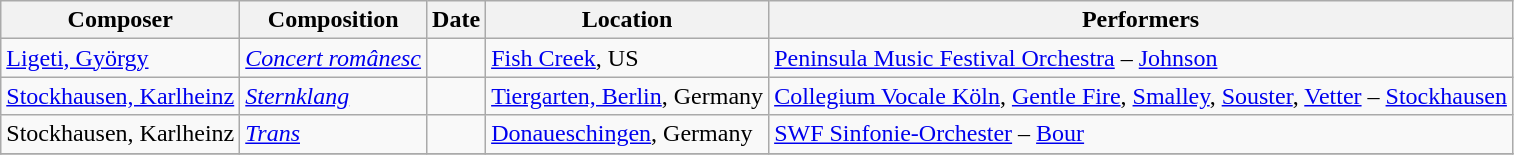<table class="wikitable">
<tr>
<th>Composer</th>
<th>Composition</th>
<th>Date</th>
<th>Location</th>
<th>Performers</th>
</tr>
<tr>
<td><a href='#'>Ligeti, György</a></td>
<td><em><a href='#'>Concert românesc</a></em></td>
<td></td>
<td><a href='#'>Fish Creek</a>, US</td>
<td><a href='#'>Peninsula Music Festival Orchestra</a> – <a href='#'>Johnson</a></td>
</tr>
<tr>
<td><a href='#'>Stockhausen, Karlheinz</a></td>
<td><em><a href='#'>Sternklang</a></em></td>
<td></td>
<td><a href='#'>Tiergarten, Berlin</a>, Germany</td>
<td><a href='#'>Collegium Vocale Köln</a>, <a href='#'>Gentle Fire</a>, <a href='#'>Smalley</a>, <a href='#'>Souster</a>, <a href='#'>Vetter</a> – <a href='#'>Stockhausen</a></td>
</tr>
<tr>
<td>Stockhausen, Karlheinz</td>
<td><em><a href='#'>Trans</a></em></td>
<td></td>
<td><a href='#'>Donaueschingen</a>, Germany</td>
<td><a href='#'>SWF Sinfonie-Orchester</a> – <a href='#'>Bour</a></td>
</tr>
<tr>
</tr>
</table>
